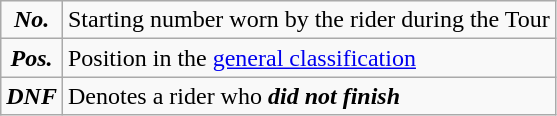<table class="wikitable">
<tr>
<td align=center><strong><em>No.</em></strong></td>
<td>Starting number worn by the rider during the Tour</td>
</tr>
<tr>
<td align=center><strong><em>Pos.</em></strong></td>
<td>Position in the <a href='#'>general classification</a></td>
</tr>
<tr>
<td align=center><strong><em>DNF</em></strong></td>
<td>Denotes a rider who <strong><em>did not finish</em></strong></td>
</tr>
</table>
